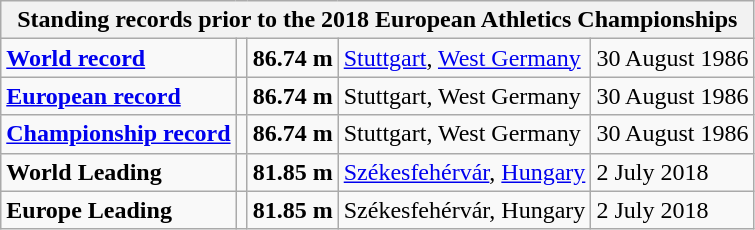<table class="wikitable">
<tr>
<th colspan="5">Standing records prior to the 2018 European Athletics Championships</th>
</tr>
<tr>
<td><strong><a href='#'>World record</a></strong></td>
<td></td>
<td><strong>86.74 m</strong></td>
<td><a href='#'>Stuttgart</a>, <a href='#'>West Germany</a></td>
<td>30 August 1986</td>
</tr>
<tr>
<td><strong><a href='#'>European record</a></strong></td>
<td></td>
<td><strong>86.74 m</strong></td>
<td>Stuttgart, West Germany</td>
<td>30 August 1986</td>
</tr>
<tr>
<td><strong><a href='#'>Championship record</a></strong></td>
<td></td>
<td><strong>86.74 m</strong></td>
<td>Stuttgart, West Germany</td>
<td>30 August 1986</td>
</tr>
<tr>
<td><strong>World Leading</strong></td>
<td></td>
<td><strong>81.85 m</strong></td>
<td><a href='#'>Székesfehérvár</a>, <a href='#'>Hungary</a></td>
<td>2 July 2018</td>
</tr>
<tr>
<td><strong>Europe Leading</strong></td>
<td></td>
<td><strong>81.85 m</strong></td>
<td>Székesfehérvár, Hungary</td>
<td>2 July 2018</td>
</tr>
</table>
